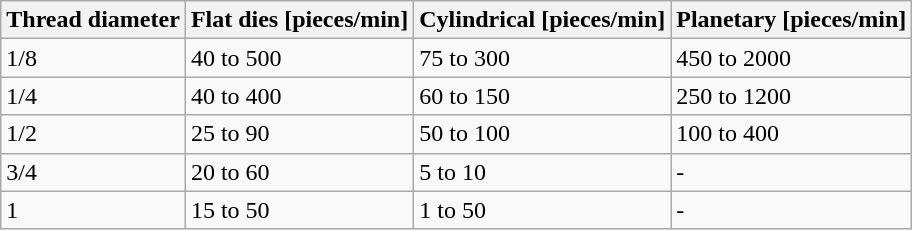<table class="wikitable center" border="1">
<tr>
<th>Thread diameter </th>
<th>Flat dies [pieces/min]</th>
<th>Cylindrical [pieces/min]</th>
<th>Planetary [pieces/min]</th>
</tr>
<tr>
<td>1/8</td>
<td>40 to 500</td>
<td>75 to 300</td>
<td>450 to 2000</td>
</tr>
<tr>
<td>1/4</td>
<td>40 to 400</td>
<td>60 to 150</td>
<td>250 to 1200</td>
</tr>
<tr>
<td>1/2</td>
<td>25 to 90</td>
<td>50 to 100</td>
<td>100 to 400</td>
</tr>
<tr>
<td>3/4</td>
<td>20 to 60</td>
<td>5 to 10</td>
<td>-</td>
</tr>
<tr>
<td>1</td>
<td>15 to 50</td>
<td>1 to 50</td>
<td>-</td>
</tr>
</table>
